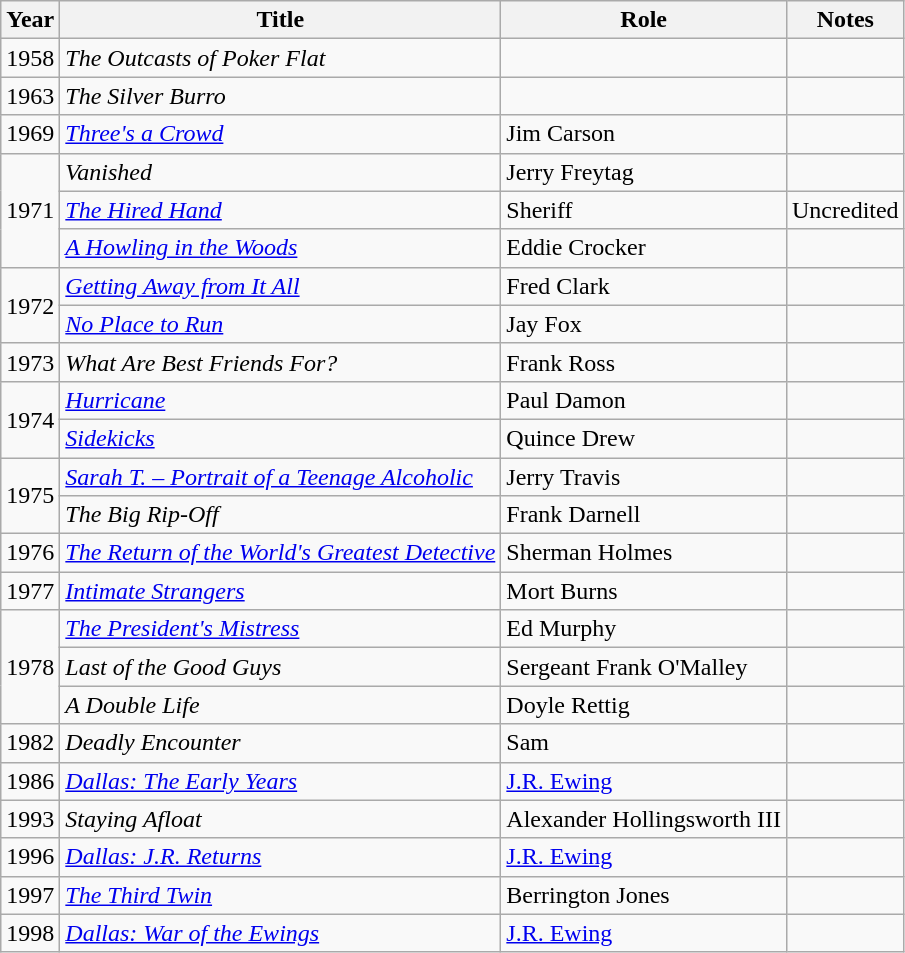<table class="wikitable sortable">
<tr>
<th>Year</th>
<th>Title</th>
<th>Role</th>
<th class="unsortable">Notes</th>
</tr>
<tr>
<td>1958</td>
<td><em>The Outcasts of Poker Flat</em></td>
<td></td>
<td></td>
</tr>
<tr>
<td>1963</td>
<td><em>The Silver Burro</em></td>
<td></td>
<td></td>
</tr>
<tr>
<td>1969</td>
<td><em><a href='#'>Three's a Crowd</a></em></td>
<td>Jim Carson</td>
<td></td>
</tr>
<tr>
<td rowspan=3>1971</td>
<td><em>Vanished</em></td>
<td>Jerry Freytag</td>
<td></td>
</tr>
<tr>
<td><em><a href='#'>The Hired Hand</a></em></td>
<td>Sheriff</td>
<td>Uncredited</td>
</tr>
<tr>
<td><em><a href='#'>A Howling in the Woods</a></em></td>
<td>Eddie Crocker</td>
<td></td>
</tr>
<tr>
<td rowspan=2>1972</td>
<td><em><a href='#'>Getting Away from It All</a></em></td>
<td>Fred Clark</td>
<td></td>
</tr>
<tr>
<td><em><a href='#'>No Place to Run</a></em></td>
<td>Jay Fox</td>
<td></td>
</tr>
<tr>
<td>1973</td>
<td><em>What Are Best Friends For?</em></td>
<td>Frank Ross</td>
<td></td>
</tr>
<tr>
<td rowspan=2>1974</td>
<td><em><a href='#'>Hurricane</a></em></td>
<td>Paul Damon</td>
<td></td>
</tr>
<tr>
<td><em><a href='#'>Sidekicks</a></em></td>
<td>Quince Drew</td>
<td></td>
</tr>
<tr>
<td rowspan=2>1975</td>
<td><em><a href='#'>Sarah T. – Portrait of a Teenage Alcoholic</a></em></td>
<td>Jerry Travis</td>
<td></td>
</tr>
<tr>
<td><em>The Big Rip-Off</em></td>
<td>Frank Darnell</td>
<td></td>
</tr>
<tr>
<td>1976</td>
<td><em><a href='#'>The Return of the World's Greatest Detective</a></em></td>
<td>Sherman Holmes</td>
<td></td>
</tr>
<tr>
<td>1977</td>
<td><em><a href='#'>Intimate Strangers</a></em></td>
<td>Mort Burns</td>
<td></td>
</tr>
<tr>
<td rowspan=3>1978</td>
<td><em><a href='#'>The President's Mistress</a></em></td>
<td>Ed Murphy</td>
<td></td>
</tr>
<tr>
<td><em>Last of the Good Guys</em></td>
<td>Sergeant Frank O'Malley</td>
<td></td>
</tr>
<tr>
<td><em>A Double Life</em></td>
<td>Doyle Rettig</td>
<td></td>
</tr>
<tr>
<td>1982</td>
<td><em>Deadly Encounter</em></td>
<td>Sam</td>
<td></td>
</tr>
<tr>
<td>1986</td>
<td><em><a href='#'>Dallas: The Early Years</a></em></td>
<td><a href='#'>J.R. Ewing</a></td>
<td></td>
</tr>
<tr>
<td>1993</td>
<td><em>Staying Afloat</em></td>
<td>Alexander Hollingsworth III</td>
<td></td>
</tr>
<tr>
<td>1996</td>
<td><em><a href='#'>Dallas: J.R. Returns</a></em></td>
<td><a href='#'>J.R. Ewing</a></td>
<td></td>
</tr>
<tr>
<td>1997</td>
<td><em><a href='#'>The Third Twin</a></em></td>
<td>Berrington Jones</td>
<td></td>
</tr>
<tr>
<td>1998</td>
<td><em><a href='#'>Dallas: War of the Ewings</a></em></td>
<td><a href='#'>J.R. Ewing</a></td>
<td></td>
</tr>
</table>
